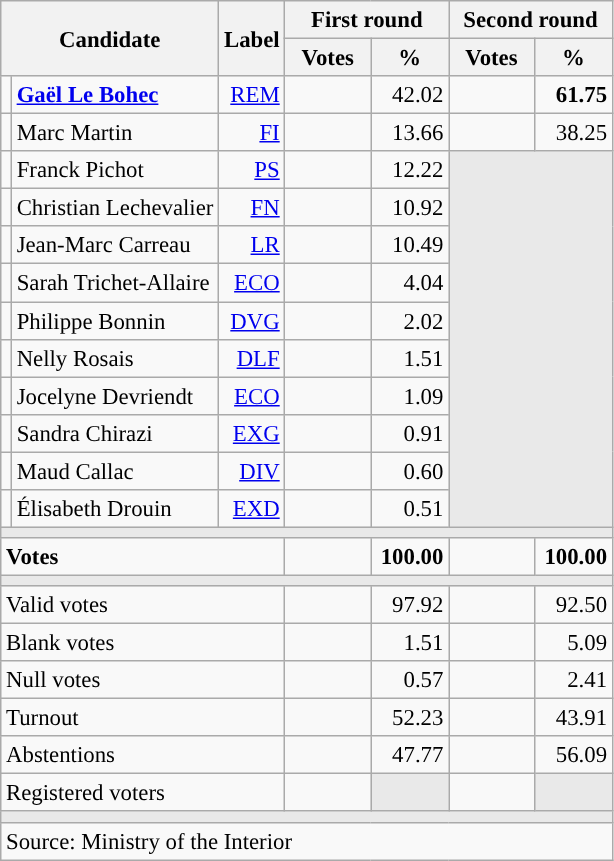<table class="wikitable" style="text-align:right;font-size:95%;">
<tr>
<th rowspan="2" colspan="2">Candidate</th>
<th rowspan="2">Label</th>
<th colspan="2">First round</th>
<th colspan="2">Second round</th>
</tr>
<tr>
<th style="width:50px;">Votes</th>
<th style="width:45px;">%</th>
<th style="width:50px;">Votes</th>
<th style="width:45px;">%</th>
</tr>
<tr>
<td style="color:inherit;background:"></td>
<td style="text-align:left;"><strong><a href='#'>Gaël Le Bohec</a></strong></td>
<td><a href='#'>REM</a></td>
<td></td>
<td>42.02</td>
<td><strong></strong></td>
<td><strong>61.75</strong></td>
</tr>
<tr>
<td style="color:inherit;background:"></td>
<td style="text-align:left;">Marc Martin</td>
<td><a href='#'>FI</a></td>
<td></td>
<td>13.66</td>
<td></td>
<td>38.25</td>
</tr>
<tr>
<td style="color:inherit;background:"></td>
<td style="text-align:left;">Franck Pichot</td>
<td><a href='#'>PS</a></td>
<td></td>
<td>12.22</td>
<td colspan="2" rowspan="10" style="background:#E9E9E9;"></td>
</tr>
<tr>
<td style="color:inherit;background:"></td>
<td style="text-align:left;">Christian Lechevalier</td>
<td><a href='#'>FN</a></td>
<td></td>
<td>10.92</td>
</tr>
<tr>
<td style="color:inherit;background:"></td>
<td style="text-align:left;">Jean-Marc Carreau</td>
<td><a href='#'>LR</a></td>
<td></td>
<td>10.49</td>
</tr>
<tr>
<td style="color:inherit;background:"></td>
<td style="text-align:left;">Sarah Trichet-Allaire</td>
<td><a href='#'>ECO</a></td>
<td></td>
<td>4.04</td>
</tr>
<tr>
<td style="color:inherit;background:"></td>
<td style="text-align:left;">Philippe Bonnin</td>
<td><a href='#'>DVG</a></td>
<td></td>
<td>2.02</td>
</tr>
<tr>
<td style="color:inherit;background:"></td>
<td style="text-align:left;">Nelly Rosais</td>
<td><a href='#'>DLF</a></td>
<td></td>
<td>1.51</td>
</tr>
<tr>
<td style="color:inherit;background:"></td>
<td style="text-align:left;">Jocelyne Devriendt</td>
<td><a href='#'>ECO</a></td>
<td></td>
<td>1.09</td>
</tr>
<tr>
<td style="color:inherit;background:"></td>
<td style="text-align:left;">Sandra Chirazi</td>
<td><a href='#'>EXG</a></td>
<td></td>
<td>0.91</td>
</tr>
<tr>
<td style="color:inherit;background:"></td>
<td style="text-align:left;">Maud Callac</td>
<td><a href='#'>DIV</a></td>
<td></td>
<td>0.60</td>
</tr>
<tr>
<td style="color:inherit;background:"></td>
<td style="text-align:left;">Élisabeth Drouin</td>
<td><a href='#'>EXD</a></td>
<td></td>
<td>0.51</td>
</tr>
<tr>
<td colspan="7" style="background:#E9E9E9;"></td>
</tr>
<tr style="font-weight:bold;">
<td colspan="3" style="text-align:left;">Votes</td>
<td></td>
<td>100.00</td>
<td></td>
<td>100.00</td>
</tr>
<tr>
<td colspan="7" style="background:#E9E9E9;"></td>
</tr>
<tr>
<td colspan="3" style="text-align:left;">Valid votes</td>
<td></td>
<td>97.92</td>
<td></td>
<td>92.50</td>
</tr>
<tr>
<td colspan="3" style="text-align:left;">Blank votes</td>
<td></td>
<td>1.51</td>
<td></td>
<td>5.09</td>
</tr>
<tr>
<td colspan="3" style="text-align:left;">Null votes</td>
<td></td>
<td>0.57</td>
<td></td>
<td>2.41</td>
</tr>
<tr>
<td colspan="3" style="text-align:left;">Turnout</td>
<td></td>
<td>52.23</td>
<td></td>
<td>43.91</td>
</tr>
<tr>
<td colspan="3" style="text-align:left;">Abstentions</td>
<td></td>
<td>47.77</td>
<td></td>
<td>56.09</td>
</tr>
<tr>
<td colspan="3" style="text-align:left;">Registered voters</td>
<td></td>
<td style="color:inherit;background:#E9E9E9;"></td>
<td></td>
<td style="color:inherit;background:#E9E9E9;"></td>
</tr>
<tr>
<td colspan="7" style="background:#E9E9E9;"></td>
</tr>
<tr>
<td colspan="7" style="text-align:left;">Source: Ministry of the Interior</td>
</tr>
</table>
